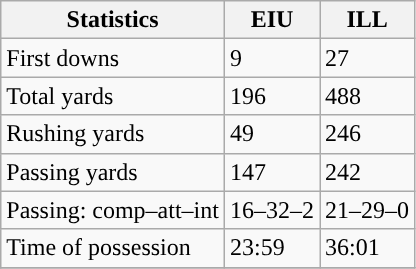<table class="wikitable" style="float: left;">
<tr>
<th>Statistics</th>
<th>EIU</th>
<th>ILL</th>
</tr>
<tr>
<td>First downs</td>
<td>9</td>
<td>27</td>
</tr>
<tr>
<td>Total yards</td>
<td>196</td>
<td>488</td>
</tr>
<tr>
<td>Rushing yards</td>
<td>49</td>
<td>246</td>
</tr>
<tr>
<td>Passing yards</td>
<td>147</td>
<td>242</td>
</tr>
<tr>
<td>Passing: comp–att–int</td>
<td>16–32–2</td>
<td>21–29–0</td>
</tr>
<tr>
<td>Time of possession</td>
<td>23:59</td>
<td>36:01</td>
</tr>
<tr>
</tr>
</table>
